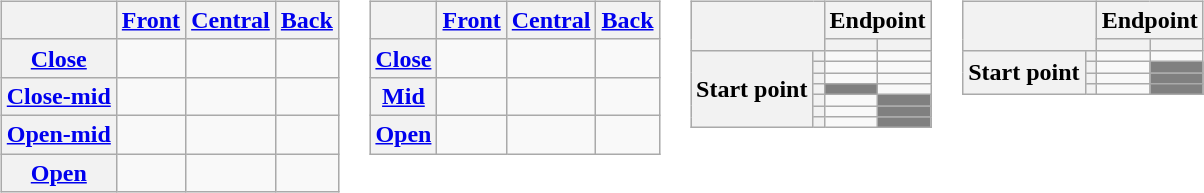<table>
<tr style="vertical-align: top;">
<td><br><table class="wikitable" style="text-align: center;">
<tr>
<th></th>
<th><a href='#'>Front</a></th>
<th><a href='#'>Central</a></th>
<th><a href='#'>Back</a></th>
</tr>
<tr>
<th><a href='#'>Close</a></th>
<td></td>
<td></td>
<td></td>
</tr>
<tr>
<th><a href='#'>Close-mid</a></th>
<td></td>
<td></td>
<td></td>
</tr>
<tr>
<th><a href='#'>Open-mid</a></th>
<td></td>
<td></td>
<td></td>
</tr>
<tr>
<th><a href='#'>Open</a></th>
<td></td>
<td></td>
<td></td>
</tr>
</table>
</td>
<td><br><table class="wikitable" style="text-align: center;">
<tr>
<th></th>
<th><a href='#'>Front</a></th>
<th><a href='#'>Central</a></th>
<th><a href='#'>Back</a></th>
</tr>
<tr>
<th><a href='#'>Close</a></th>
<td></td>
<td></td>
<td></td>
</tr>
<tr>
<th><a href='#'>Mid</a></th>
<td></td>
<td></td>
<td></td>
</tr>
<tr>
<th><a href='#'>Open</a></th>
<td></td>
<td></td>
<td></td>
</tr>
</table>
</td>
<td><br><table class="wikitable" style="text-align: center;">
<tr>
<th colspan="2" rowspan="2"></th>
<th colspan="2">Endpoint</th>
</tr>
<tr>
<th></th>
<th></th>
</tr>
<tr>
<th rowspan="7">Start point</th>
<th></th>
<td></td>
<td></td>
</tr>
<tr>
<th></th>
<td></td>
<td></td>
</tr>
<tr>
<th></th>
<td></td>
<td></td>
</tr>
<tr>
<th></th>
<td style="background:gray"></td>
<td></td>
</tr>
<tr>
<th></th>
<td></td>
<td style="background:gray"></td>
</tr>
<tr>
<th></th>
<td></td>
<td style="background:gray"></td>
</tr>
<tr>
<th></th>
<td></td>
<td style="background:gray"></td>
</tr>
</table>
</td>
<td><br><table class="wikitable" style="text-align: center;">
<tr>
<th colspan="2" rowspan="2"></th>
<th colspan="2">Endpoint</th>
</tr>
<tr>
<th></th>
<th></th>
</tr>
<tr>
<th rowspan="4">Start point</th>
<th></th>
<td></td>
<td></td>
</tr>
<tr>
<th></th>
<td></td>
<td style="background:gray"></td>
</tr>
<tr>
<th></th>
<td></td>
<td style="background:gray"></td>
</tr>
<tr>
<th></th>
<td></td>
<td style="background:gray"></td>
</tr>
</table>
</td>
</tr>
</table>
